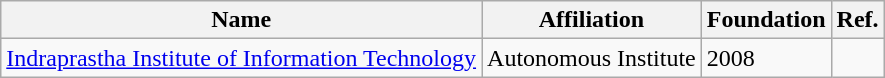<table class="wikitable">
<tr>
<th>Name</th>
<th>Affiliation</th>
<th>Foundation</th>
<th class="unsortable">Ref.</th>
</tr>
<tr>
<td><a href='#'>Indraprastha Institute of Information Technology</a></td>
<td>Autonomous Institute</td>
<td>2008</td>
<td></td>
</tr>
</table>
